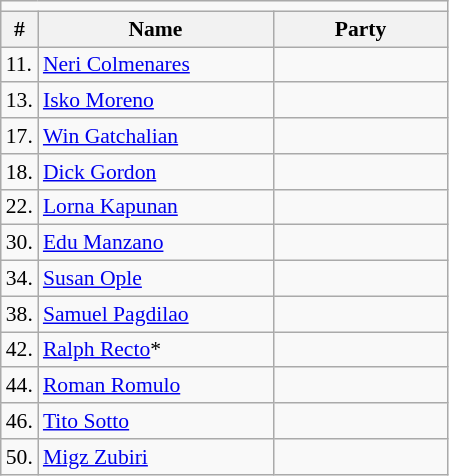<table class=wikitable style="font-size:90%">
<tr>
<td colspan=4 bgcolor=></td>
</tr>
<tr>
<th>#</th>
<th style="width:150px;">Name</th>
<th colspan="2" style="width:110px;">Party</th>
</tr>
<tr>
<td>11.</td>
<td><a href='#'>Neri Colmenares</a></td>
<td></td>
</tr>
<tr>
<td>13.</td>
<td><a href='#'>Isko Moreno</a></td>
<td></td>
</tr>
<tr>
<td>17.</td>
<td><a href='#'>Win Gatchalian</a></td>
<td></td>
</tr>
<tr>
<td>18.</td>
<td><a href='#'>Dick Gordon</a></td>
<td></td>
</tr>
<tr>
<td>22.</td>
<td><a href='#'>Lorna Kapunan</a></td>
<td></td>
</tr>
<tr>
<td>30.</td>
<td><a href='#'>Edu Manzano</a></td>
<td></td>
</tr>
<tr>
<td>34.</td>
<td><a href='#'>Susan Ople</a></td>
<td></td>
</tr>
<tr>
<td>38.</td>
<td><a href='#'>Samuel Pagdilao</a></td>
<td></td>
</tr>
<tr>
<td>42.</td>
<td><a href='#'>Ralph Recto</a>*</td>
<td></td>
</tr>
<tr>
<td>44.</td>
<td><a href='#'>Roman Romulo</a></td>
<td></td>
</tr>
<tr>
<td>46.</td>
<td><a href='#'>Tito Sotto</a></td>
<td></td>
</tr>
<tr>
<td>50.</td>
<td><a href='#'>Migz Zubiri</a></td>
<td></td>
</tr>
</table>
